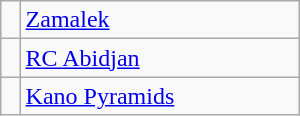<table class="wikitable" width="200px">
<tr>
<td align=center></td>
<td> <a href='#'>Zamalek</a></td>
</tr>
<tr>
<td align=center></td>
<td> <a href='#'>RC Abidjan</a></td>
</tr>
<tr>
<td align=center></td>
<td> <a href='#'>Kano Pyramids</a></td>
</tr>
</table>
